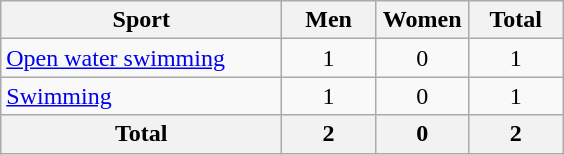<table class="wikitable sortable" style="text-align:center;">
<tr>
<th width=180>Sport</th>
<th width=55>Men</th>
<th width=55>Women</th>
<th width=55>Total</th>
</tr>
<tr>
<td align=left><a href='#'>Open water swimming</a></td>
<td>1</td>
<td>0</td>
<td>1</td>
</tr>
<tr>
<td align=left><a href='#'>Swimming</a></td>
<td>1</td>
<td>0</td>
<td>1</td>
</tr>
<tr>
<th>Total</th>
<th>2</th>
<th>0</th>
<th>2</th>
</tr>
</table>
